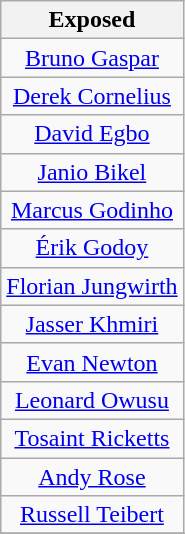<table class="wikitable" style="text-align:center">
<tr>
<th>Exposed</th>
</tr>
<tr>
<td><a href='#'>Bruno Gaspar</a></td>
</tr>
<tr>
<td><a href='#'>Derek Cornelius</a></td>
</tr>
<tr>
<td><a href='#'>David Egbo</a></td>
</tr>
<tr>
<td><a href='#'>Janio Bikel</a></td>
</tr>
<tr>
<td><a href='#'>Marcus Godinho</a></td>
</tr>
<tr>
<td><a href='#'>Érik Godoy</a></td>
</tr>
<tr>
<td><a href='#'>Florian Jungwirth</a></td>
</tr>
<tr>
<td><a href='#'>Jasser Khmiri</a></td>
</tr>
<tr>
<td><a href='#'>Evan Newton</a></td>
</tr>
<tr>
<td><a href='#'>Leonard Owusu</a></td>
</tr>
<tr>
<td><a href='#'>Tosaint Ricketts</a></td>
</tr>
<tr>
<td><a href='#'>Andy Rose</a></td>
</tr>
<tr>
<td><a href='#'>Russell Teibert</a></td>
</tr>
<tr>
</tr>
</table>
